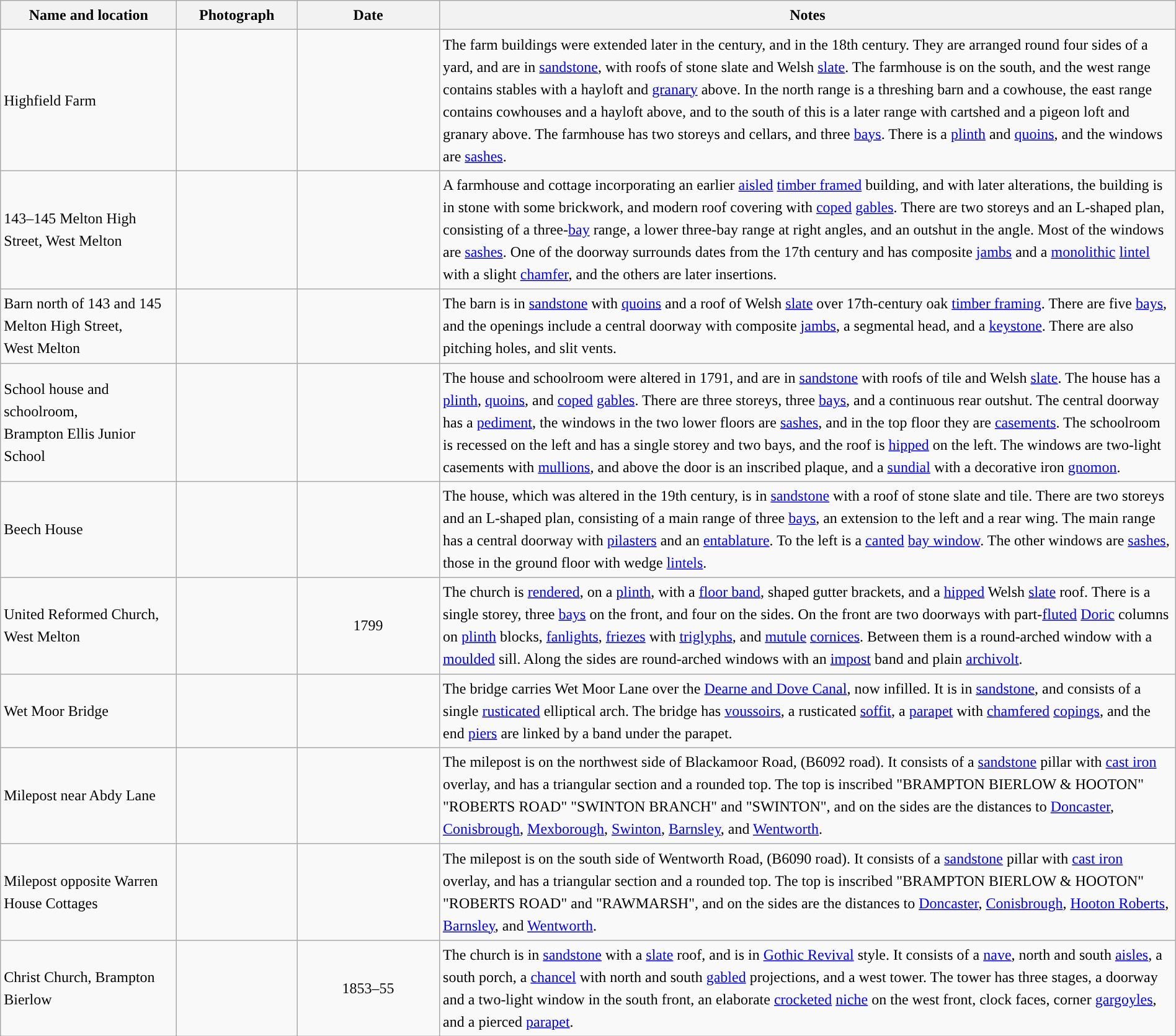<table class="wikitable sortable plainrowheaders" style="width:100%;border:0px;text-align:left;line-height:150%;">
<tr>
<th scope="col"  style="width:150px">Name and location</th>
<th scope="col"  style="width:100px" class="unsortable">Photograph</th>
<th scope="col"  style="width:120px">Date</th>
<th scope="col"  style="width:650px" class="unsortable">Notes</th>
</tr>
<tr>
<td>Highfield Farm<br><small></small></td>
<td></td>
<td align="center"></td>
<td>The farm buildings were extended later in the century, and in the 18th century.  They are arranged round four sides of a yard, and are in <a href='#'>sandstone</a>, with roofs of stone slate and Welsh <a href='#'>slate</a>.  The farmhouse is on the south, and the west range contains stables with a hayloft and <a href='#'>granary</a> above.  In the north range is a threshing barn and a cowhouse, the east range contains cowhouses and a hayloft above, and to the south of this is a later range with cartshed and a pigeon loft and granary above.  The farmhouse has two storeys and cellars, and three <a href='#'>bays</a>.  There is a <a href='#'>plinth</a> and <a href='#'>quoins</a>, and the windows are <a href='#'>sashes</a>.</td>
</tr>
<tr>
<td>143–145 Melton High Street, West Melton<br><small></small></td>
<td></td>
<td align="center"></td>
<td>A farmhouse and cottage incorporating an earlier <a href='#'>aisled</a> <a href='#'>timber framed</a> building, and with later alterations, the building is in stone with some brickwork, and modern roof covering with <a href='#'>coped</a> <a href='#'>gables</a>.  There are two storeys and an L-shaped plan, consisting of a three-<a href='#'>bay</a> range, a lower three-bay range at right angles, and an outshut in the angle.  Most of the windows are <a href='#'>sashes</a>.  One of the doorway surrounds dates from the 17th century and has composite <a href='#'>jambs</a> and a <a href='#'>monolithic</a> <a href='#'>lintel</a> with a slight <a href='#'>chamfer</a>, and the others are later insertions.</td>
</tr>
<tr>
<td>Barn north of 143 and 145 Melton High Street, West Melton<br><small></small></td>
<td></td>
<td align="center"></td>
<td>The barn is in <a href='#'>sandstone</a> with <a href='#'>quoins</a> and a roof of Welsh <a href='#'>slate</a> over 17th-century oak <a href='#'>timber framing</a>.  There are five <a href='#'>bays</a>, and the openings include a central doorway with composite <a href='#'>jambs</a>, a segmental head, and a <a href='#'>keystone</a>.  There are also pitching holes, and slit vents.</td>
</tr>
<tr>
<td>School house and schoolroom,<br>Brampton Ellis Junior School<br><small></small></td>
<td></td>
<td align="center"></td>
<td>The house and schoolroom were altered in 1791, and are in <a href='#'>sandstone</a> with roofs of tile and Welsh <a href='#'>slate</a>.  The house has a <a href='#'>plinth</a>, <a href='#'>quoins</a>, and <a href='#'>coped</a> <a href='#'>gables</a>.  There are three storeys, three <a href='#'>bays</a>, and a continuous rear outshut.  The central doorway has a <a href='#'>pediment</a>, the windows in the two lower floors are <a href='#'>sashes</a>, and in the top floor they are <a href='#'>casements</a>.  The schoolroom is recessed on the left and has a single storey and two bays, and the roof is <a href='#'>hipped</a> on the left.  The windows are two-light casements with <a href='#'>mullions</a>, and above the door is an inscribed plaque, and a <a href='#'>sundial</a> with a decorative iron <a href='#'>gnomon</a>.</td>
</tr>
<tr>
<td>Beech House<br><small></small></td>
<td></td>
<td align="center"></td>
<td>The house, which was altered in the 19th century, is in <a href='#'>sandstone</a> with a roof of stone slate and tile.  There are two storeys and an L-shaped plan, consisting of a main range of three <a href='#'>bays</a>, an extension to the left and a rear wing.  The main range has a central doorway with <a href='#'>pilasters</a> and an <a href='#'>entablature</a>.  To the left is a <a href='#'>canted</a> <a href='#'>bay window</a>.  The other windows are <a href='#'>sashes</a>, those in the ground floor with wedge <a href='#'>lintels</a>.</td>
</tr>
<tr>
<td>United Reformed Church, West Melton<br><small></small></td>
<td></td>
<td align="center">1799</td>
<td>The church is <a href='#'>rendered</a>, on a <a href='#'>plinth</a>, with  a <a href='#'>floor band</a>, shaped gutter brackets, and a <a href='#'>hipped</a> Welsh <a href='#'>slate</a> roof.  There is a single storey, three <a href='#'>bays</a> on the front, and four on the sides.  On the front are two doorways with part-<a href='#'>fluted</a> <a href='#'>Doric</a> columns on <a href='#'>plinth</a> blocks, <a href='#'>fanlights</a>, <a href='#'>friezes</a> with <a href='#'>triglyphs</a>, and <a href='#'>mutule</a> <a href='#'>cornices</a>.  Between them is a round-arched window with a <a href='#'>moulded</a> sill.  Along the sides are round-arched windows with an <a href='#'>impost</a> band and plain <a href='#'>archivolt</a>.</td>
</tr>
<tr>
<td>Wet Moor Bridge<br><small></small></td>
<td></td>
<td align="center"></td>
<td>The bridge carries Wet Moor Lane over the <a href='#'>Dearne and Dove Canal</a>, now infilled.  It is in <a href='#'>sandstone</a>, and consists of a single <a href='#'>rusticated</a> elliptical arch.  The bridge has <a href='#'>voussoirs</a>, a rusticated <a href='#'>soffit</a>, a <a href='#'>parapet</a> with <a href='#'>chamfered</a> <a href='#'>copings</a>, and the end <a href='#'>piers</a> are linked by a band under the parapet.</td>
</tr>
<tr>
<td>Milepost near Abdy Lane<br><small></small></td>
<td></td>
<td align="center"></td>
<td>The milepost is on the northwest side of Blackamoor Road, (B6092 road).  It consists of a <a href='#'>sandstone</a> pillar with <a href='#'>cast iron</a> overlay, and has a triangular section and a rounded top.  The top is inscribed "BRAMPTON BIERLOW & HOOTON" "ROBERTS ROAD" "SWINTON BRANCH" and "SWINTON", and on the sides are the distances to <a href='#'>Doncaster</a>, <a href='#'>Conisbrough</a>, <a href='#'>Mexborough</a>, <a href='#'>Swinton</a>, <a href='#'>Barnsley</a>, and <a href='#'>Wentworth</a>.</td>
</tr>
<tr>
<td>Milepost opposite Warren House Cottages<br><small></small></td>
<td></td>
<td align="center"></td>
<td>The milepost is on the south side of Wentworth Road, (B6090 road).  It consists of a <a href='#'>sandstone</a> pillar with <a href='#'>cast iron</a> overlay, and has a triangular section and a rounded top.  The top is inscribed "BRAMPTON BIERLOW & HOOTON" "ROBERTS ROAD" and "RAWMARSH", and on the sides are the distances to <a href='#'>Doncaster</a>, <a href='#'>Conisbrough</a>, <a href='#'>Hooton Roberts</a>, <a href='#'>Barnsley</a>, and <a href='#'>Wentworth</a>.</td>
</tr>
<tr>
<td>Christ Church, Brampton Bierlow<br><small></small></td>
<td></td>
<td align="center">1853–55</td>
<td>The church is in <a href='#'>sandstone</a> with a <a href='#'>slate</a> roof, and is in <a href='#'>Gothic Revival</a> style.  It consists of a <a href='#'>nave</a>, north and south <a href='#'>aisles</a>, a south porch, a <a href='#'>chancel</a> with north and south <a href='#'>gabled</a> projections, and a west tower.  The tower has three stages, a doorway and a two-light window in the south front, an elaborate <a href='#'>crocketed</a> <a href='#'>niche</a> on the west front, clock faces, corner <a href='#'>gargoyles</a>, and a pierced <a href='#'>parapet</a>.</td>
</tr>
<tr>
</tr>
</table>
